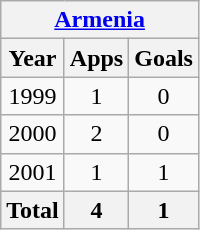<table class="wikitable" style="text-align:center">
<tr>
<th colspan=3><a href='#'>Armenia</a></th>
</tr>
<tr>
<th>Year</th>
<th>Apps</th>
<th>Goals</th>
</tr>
<tr>
<td>1999</td>
<td>1</td>
<td>0</td>
</tr>
<tr>
<td>2000</td>
<td>2</td>
<td>0</td>
</tr>
<tr>
<td>2001</td>
<td>1</td>
<td>1</td>
</tr>
<tr>
<th>Total</th>
<th>4</th>
<th>1</th>
</tr>
</table>
